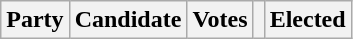<table class="wikitable">
<tr>
<th colspan="2">Party</th>
<th>Candidate</th>
<th>Votes</th>
<th></th>
<th>Elected<br>




</th>
</tr>
</table>
